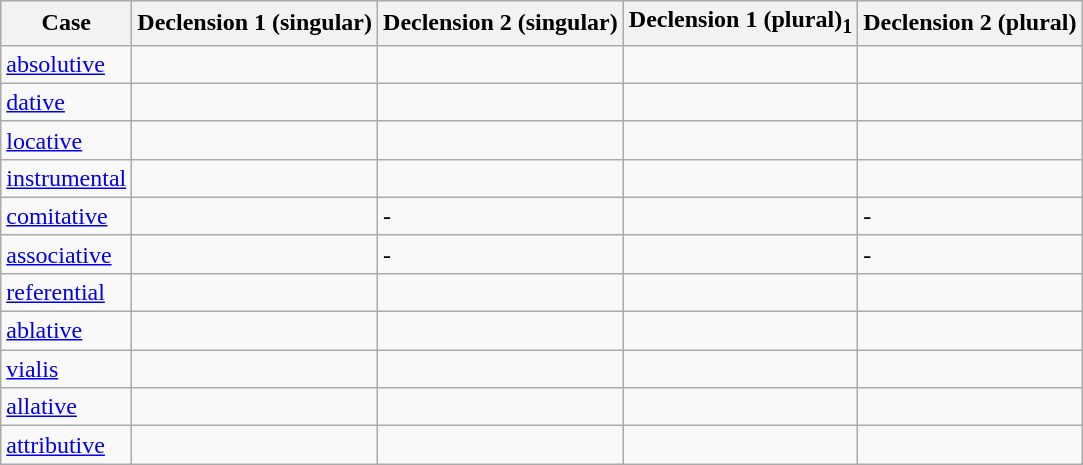<table class="wikitable">
<tr>
<th>Case</th>
<th>Declension 1 (singular)</th>
<th>Declension 2 (singular)</th>
<th>Declension 1 (plural)<sub>1</sub></th>
<th>Declension 2 (plural)</th>
</tr>
<tr>
<td><a href='#'>absolutive</a></td>
<td></td>
<td></td>
<td></td>
<td></td>
</tr>
<tr>
<td><a href='#'>dative</a></td>
<td></td>
<td></td>
<td></td>
<td></td>
</tr>
<tr>
<td><a href='#'>locative</a></td>
<td></td>
<td></td>
<td></td>
<td></td>
</tr>
<tr>
<td><a href='#'>instrumental</a></td>
<td></td>
<td></td>
<td></td>
<td></td>
</tr>
<tr>
<td><a href='#'>comitative</a></td>
<td></td>
<td>-</td>
<td></td>
<td>-</td>
</tr>
<tr>
<td><a href='#'>associative</a></td>
<td></td>
<td>-</td>
<td></td>
<td>-</td>
</tr>
<tr>
<td><a href='#'>referential</a></td>
<td></td>
<td></td>
<td></td>
<td></td>
</tr>
<tr>
<td><a href='#'>ablative</a></td>
<td></td>
<td></td>
<td></td>
<td></td>
</tr>
<tr>
<td><a href='#'>vialis</a></td>
<td></td>
<td></td>
<td></td>
<td></td>
</tr>
<tr>
<td><a href='#'>allative</a></td>
<td></td>
<td></td>
<td></td>
<td></td>
</tr>
<tr>
<td><a href='#'>attributive</a></td>
<td></td>
<td></td>
<td></td>
<td></td>
</tr>
</table>
